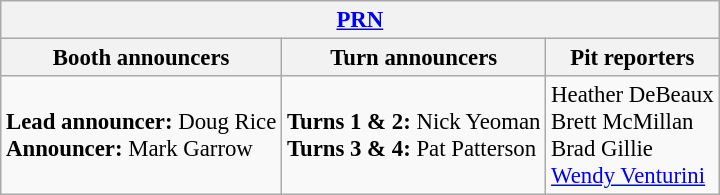<table class="wikitable" style="font-size: 95%;">
<tr>
<th colspan="3"><a href='#'>PRN</a></th>
</tr>
<tr>
<th>Booth announcers</th>
<th>Turn announcers</th>
<th>Pit reporters</th>
</tr>
<tr>
<td><strong>Lead announcer:</strong> Doug Rice<br><strong>Announcer:</strong> Mark Garrow</td>
<td><strong>Turns 1 & 2:</strong> Nick Yeoman<br><strong>Turns 3 & 4:</strong> Pat Patterson</td>
<td>Heather DeBeaux<br>Brett McMillan<br>Brad Gillie<br><a href='#'>Wendy Venturini</a></td>
</tr>
</table>
